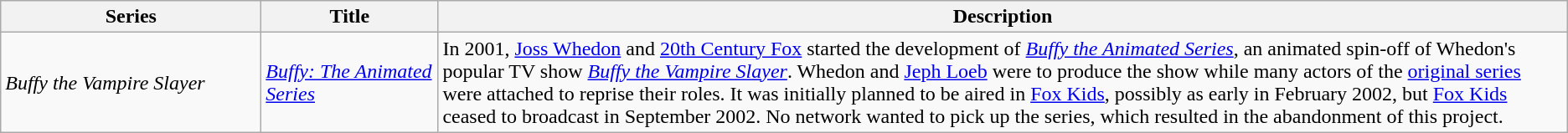<table class="wikitable">
<tr>
<th style="width:150pt;">Series</th>
<th style="width:100pt;">Title</th>
<th>Description</th>
</tr>
<tr>
<td><em>Buffy the Vampire Slayer</em></td>
<td><em><a href='#'>Buffy: The Animated Series</a></em></td>
<td>In 2001, <a href='#'>Joss Whedon</a> and <a href='#'>20th Century Fox</a> started the development of <em><a href='#'>Buffy the Animated Series</a></em>, an animated spin-off of Whedon's popular TV show <em><a href='#'>Buffy the Vampire Slayer</a></em>. Whedon and <a href='#'>Jeph Loeb</a> were to produce the show while many actors of the <a href='#'>original series</a> were attached to reprise their roles. It was initially planned to be aired in <a href='#'>Fox Kids</a>, possibly as early in February 2002, but <a href='#'>Fox Kids</a> ceased to broadcast in September 2002. No network wanted to pick up the series, which resulted in the abandonment of this project.</td>
</tr>
</table>
